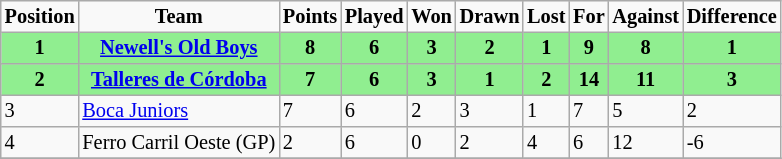<table border="2" cellpadding="2" cellspacing="0" style="margin: 0; background: #f9f9f9; border: 1px #aaa solid; border-collapse: collapse; font-size: 85%;">
<tr>
<th>Position</th>
<th>Team</th>
<th>Points</th>
<th>Played</th>
<th>Won</th>
<th>Drawn</th>
<th>Lost</th>
<th>For</th>
<th>Against</th>
<th>Difference</th>
</tr>
<tr>
<th bgcolor="lightgreen">1</th>
<th bgcolor="lightgreen"><a href='#'>Newell's Old Boys</a></th>
<th bgcolor="lightgreen">8</th>
<th bgcolor="lightgreen">6</th>
<th bgcolor="lightgreen">3</th>
<th bgcolor="lightgreen">2</th>
<th bgcolor="lightgreen">1</th>
<th bgcolor="lightgreen">9</th>
<th bgcolor="lightgreen">8</th>
<th bgcolor="lightgreen">1</th>
</tr>
<tr>
<th bgcolor="lightgreen">2</th>
<th bgcolor="lightgreen"><a href='#'>Talleres de Córdoba</a></th>
<th bgcolor="lightgreen">7</th>
<th bgcolor="lightgreen">6</th>
<th bgcolor="lightgreen">3</th>
<th bgcolor="lightgreen">1</th>
<th bgcolor="lightgreen">2</th>
<th bgcolor="lightgreen">14</th>
<th bgcolor="lightgreen">11</th>
<th bgcolor="lightgreen">3</th>
</tr>
<tr>
<td>3</td>
<td><a href='#'>Boca Juniors</a></td>
<td>7</td>
<td>6</td>
<td>2</td>
<td>3</td>
<td>1</td>
<td>7</td>
<td>5</td>
<td>2</td>
</tr>
<tr>
<td>4</td>
<td>Ferro Carril Oeste (GP)</td>
<td>2</td>
<td>6</td>
<td>0</td>
<td>2</td>
<td>4</td>
<td>6</td>
<td>12</td>
<td>-6</td>
</tr>
<tr>
</tr>
</table>
